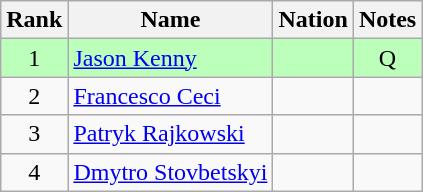<table class="wikitable sortable" style="text-align:center">
<tr>
<th>Rank</th>
<th>Name</th>
<th>Nation</th>
<th>Notes</th>
</tr>
<tr bgcolor=bbffbb>
<td>1</td>
<td align=left><a href='#'>Jason Kenny</a></td>
<td align=left></td>
<td>Q</td>
</tr>
<tr>
<td>2</td>
<td align=left><a href='#'>Francesco Ceci</a></td>
<td align=left></td>
<td></td>
</tr>
<tr>
<td>3</td>
<td align=left><a href='#'>Patryk Rajkowski</a></td>
<td align=left></td>
<td></td>
</tr>
<tr>
<td>4</td>
<td align=left><a href='#'>Dmytro Stovbetskyi</a></td>
<td align=left></td>
<td></td>
</tr>
</table>
